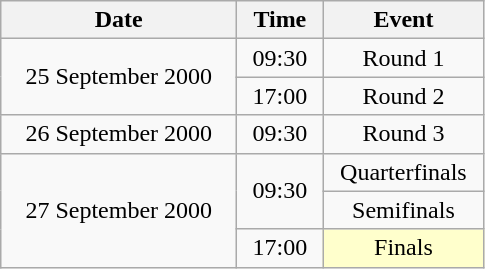<table class = "wikitable" style="text-align:center;">
<tr>
<th width=150>Date</th>
<th width=50>Time</th>
<th width=100>Event</th>
</tr>
<tr>
<td rowspan=2>25 September 2000</td>
<td>09:30</td>
<td>Round 1</td>
</tr>
<tr>
<td>17:00</td>
<td>Round 2</td>
</tr>
<tr>
<td>26 September 2000</td>
<td>09:30</td>
<td>Round 3</td>
</tr>
<tr>
<td rowspan=3>27 September 2000</td>
<td rowspan=2>09:30</td>
<td>Quarterfinals</td>
</tr>
<tr>
<td>Semifinals</td>
</tr>
<tr>
<td>17:00</td>
<td bgcolor=ffffcc>Finals</td>
</tr>
</table>
